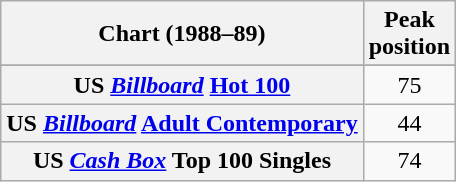<table class="wikitable sortable plainrowheaders" style="text-align:center">
<tr>
<th>Chart (1988–89)</th>
<th>Peak<br>position</th>
</tr>
<tr>
</tr>
<tr>
</tr>
<tr>
</tr>
<tr>
</tr>
<tr>
</tr>
<tr>
<th scope="row">US <em><a href='#'>Billboard</a></em> <a href='#'>Hot 100</a></th>
<td style="text-align:center;">75</td>
</tr>
<tr>
<th scope="row">US <em><a href='#'>Billboard</a></em> <a href='#'>Adult Contemporary</a></th>
<td style="text-align:center;">44</td>
</tr>
<tr>
<th scope="row">US <em><a href='#'>Cash Box</a></em> Top 100 Singles</th>
<td style="text-align:center;">74</td>
</tr>
</table>
